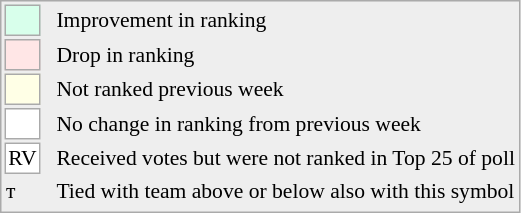<table style="font-size:90%; border:1px solid #aaa; white-space:nowrap; background:#eee;">
<tr>
<td style="background:#d8ffeb; width:20px; border:1px solid #aaa;"> </td>
<td rowspan=6> </td>
<td>Improvement in ranking</td>
</tr>
<tr>
<td style="background:#ffe6e6; width:20px; border:1px solid #aaa;"> </td>
<td>Drop in ranking</td>
</tr>
<tr>
<td style="background:#ffffe6; width:20px; border:1px solid #aaa;"> </td>
<td>Not ranked previous week</td>
</tr>
<tr>
<td style="background:#fff; width:20px; border:1px solid #aaa;"> </td>
<td>No change in ranking from previous week</td>
</tr>
<tr>
<td style="text-align:center; width:20px; border:1px solid #aaa; background:white;">RV</td>
<td>Received votes but were not ranked in Top 25 of poll</td>
</tr>
<tr>
<td>т</td>
<td>Tied with team above or below also with this symbol</td>
</tr>
<tr>
</tr>
</table>
